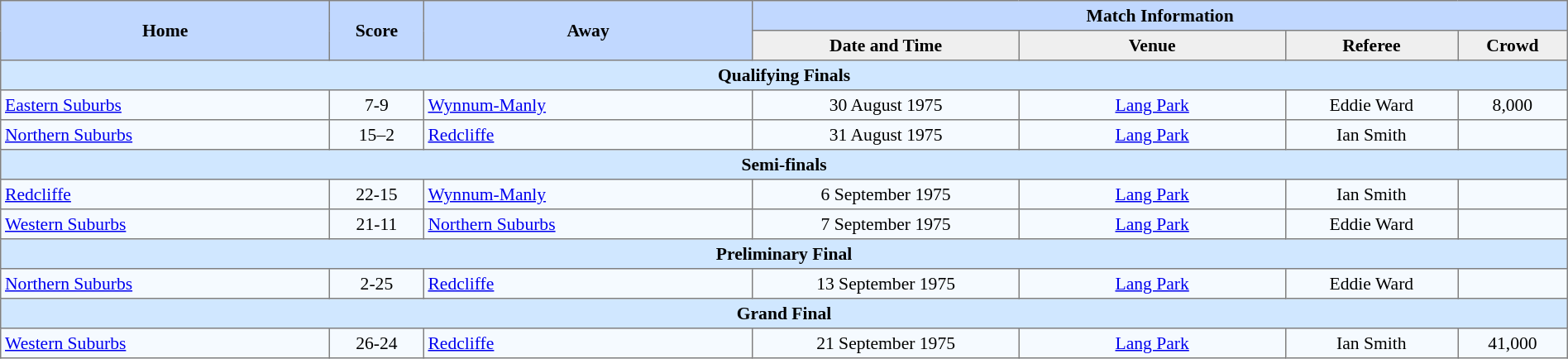<table border=1 style="border-collapse:collapse; font-size:90%; text-align:center;" cellpadding=3 cellspacing=0 width=100%>
<tr bgcolor=#C1D8FF>
<th rowspan=2 width=21%>Home</th>
<th rowspan=2 width=6%>Score</th>
<th rowspan=2 width=21%>Away</th>
<th colspan=6>Match Information</th>
</tr>
<tr bgcolor=#EFEFEF>
<th width=17%>Date and Time</th>
<th width=17%>Venue</th>
<th width=11%>Referee</th>
<th width=7%>Crowd</th>
</tr>
<tr bgcolor="#D0E7FF">
<td colspan=7><strong>Qualifying Finals</strong></td>
</tr>
<tr bgcolor=#F5FAFF>
<td align=left> <a href='#'>Eastern Suburbs</a></td>
<td>7-9</td>
<td align=left> <a href='#'>Wynnum-Manly</a></td>
<td>30 August 1975</td>
<td><a href='#'>Lang Park</a></td>
<td>Eddie Ward</td>
<td>8,000</td>
</tr>
<tr bgcolor=#F5FAFF>
<td align=left> <a href='#'>Northern Suburbs</a></td>
<td>15–2</td>
<td align=left> <a href='#'>Redcliffe</a></td>
<td>31 August 1975</td>
<td><a href='#'>Lang Park</a></td>
<td>Ian Smith</td>
<td></td>
</tr>
<tr bgcolor="#D0E7FF">
<td colspan=7><strong>Semi-finals</strong></td>
</tr>
<tr bgcolor=#F5FAFF>
<td align=left> <a href='#'>Redcliffe</a></td>
<td>22-15</td>
<td align=left> <a href='#'>Wynnum-Manly</a></td>
<td>6 September 1975</td>
<td><a href='#'>Lang Park</a></td>
<td>Ian Smith</td>
<td></td>
</tr>
<tr bgcolor=#F5FAFF>
<td align=left> <a href='#'>Western Suburbs</a></td>
<td>21-11</td>
<td align=left> <a href='#'>Northern Suburbs</a></td>
<td>7 September 1975</td>
<td><a href='#'>Lang Park</a></td>
<td>Eddie Ward</td>
<td></td>
</tr>
<tr bgcolor="#D0E7FF">
<td colspan=7><strong>Preliminary Final</strong></td>
</tr>
<tr bgcolor=#F5FAFF>
<td align=left> <a href='#'>Northern Suburbs</a></td>
<td>2-25</td>
<td align=left> <a href='#'>Redcliffe</a></td>
<td>13 September 1975</td>
<td><a href='#'>Lang Park</a></td>
<td>Eddie Ward</td>
<td></td>
</tr>
<tr bgcolor="#D0E7FF">
<td colspan=7><strong>Grand Final</strong></td>
</tr>
<tr bgcolor=#F5FAFF>
<td align=left> <a href='#'>Western Suburbs</a></td>
<td>26-24</td>
<td align=left> <a href='#'>Redcliffe</a></td>
<td>21 September 1975</td>
<td><a href='#'>Lang Park</a></td>
<td>Ian Smith</td>
<td>41,000</td>
</tr>
</table>
